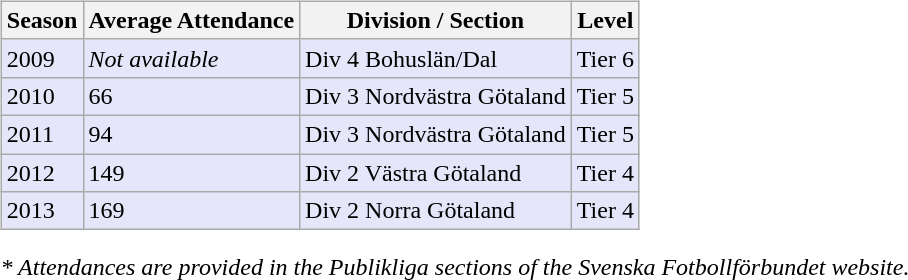<table>
<tr>
<td valign="top" width=0%><br><table class="wikitable">
<tr style="background:#f0f6fa;">
<th><strong>Season</strong></th>
<th><strong>Average Attendance</strong></th>
<th><strong>Division / Section</strong></th>
<th><strong>Level</strong></th>
</tr>
<tr>
<td style="background:#E6E6FA;">2009</td>
<td style="background:#E6E6FA;"><em>Not available</em></td>
<td style="background:#E6E6FA;">Div 4 Bohuslän/Dal</td>
<td style="background:#E6E6FA;">Tier 6</td>
</tr>
<tr>
<td style="background:#E6E6FA;">2010</td>
<td style="background:#E6E6FA;">66</td>
<td style="background:#E6E6FA;">Div 3 Nordvästra Götaland</td>
<td style="background:#E6E6FA;">Tier 5</td>
</tr>
<tr>
<td style="background:#E6E6FA;">2011</td>
<td style="background:#E6E6FA;">94</td>
<td style="background:#E6E6FA;">Div 3 Nordvästra Götaland</td>
<td style="background:#E6E6FA;">Tier 5</td>
</tr>
<tr>
<td style="background:#E6E6FA;">2012</td>
<td style="background:#E6E6FA;">149</td>
<td style="background:#E6E6FA;">Div 2 Västra Götaland</td>
<td style="background:#E6E6FA;">Tier 4</td>
</tr>
<tr>
<td style="background:#E6E6FA;">2013</td>
<td style="background:#E6E6FA;">169</td>
<td style="background:#E6E6FA;">Div 2 Norra Götaland</td>
<td style="background:#E6E6FA;">Tier 4</td>
</tr>
</table>
<em>* Attendances are provided in the Publikliga sections of the Svenska Fotbollförbundet website.</em> </td>
</tr>
</table>
